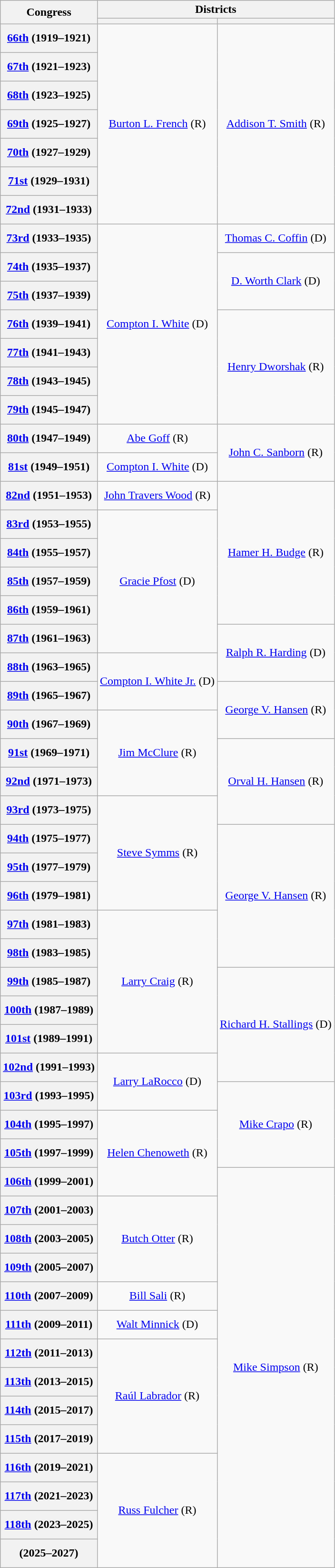<table class=wikitable style="text-align:center">
<tr>
<th scope="col" rowspan=2>Congress</th>
<th scope="colgroup" colspan=2>Districts</th>
</tr>
<tr>
<th scope="col"></th>
<th scope="col"></th>
</tr>
<tr style="height:2.5em">
<th scope="row"><a href='#'>66th</a> (1919–1921)</th>
<td rowspan=7 ><a href='#'>Burton L. French</a> (R)</td>
<td rowspan=7 ><a href='#'>Addison T. Smith</a> (R)</td>
</tr>
<tr style="height:2.5em">
<th scope="row"><a href='#'>67th</a> (1921–1923)</th>
</tr>
<tr style="height:2.5em">
<th scope="row"><a href='#'>68th</a> (1923–1925)</th>
</tr>
<tr style="height:2.5em">
<th scope="row"><a href='#'>69th</a> (1925–1927)</th>
</tr>
<tr style="height:2.5em">
<th scope="row"><a href='#'>70th</a> (1927–1929)</th>
</tr>
<tr style="height:2.5em">
<th scope="row"><a href='#'>71st</a> (1929–1931)</th>
</tr>
<tr style="height:2.5em">
<th scope="row"><a href='#'>72nd</a> (1931–1933)</th>
</tr>
<tr style="height:2.5em">
<th scope="row"><a href='#'>73rd</a> (1933–1935)</th>
<td rowspan=7 ><a href='#'>Compton I. White</a> (D)</td>
<td><a href='#'>Thomas C. Coffin</a> (D)</td>
</tr>
<tr style="height:2.5em">
<th scope="row"><a href='#'>74th</a> (1935–1937)</th>
<td rowspan=2 ><a href='#'>D. Worth Clark</a> (D)</td>
</tr>
<tr style="height:2.5em">
<th scope="row"><a href='#'>75th</a> (1937–1939)</th>
</tr>
<tr style="height:2.5em">
<th scope="row"><a href='#'>76th</a> (1939–1941)</th>
<td rowspan=4 ><a href='#'>Henry Dworshak</a> (R)</td>
</tr>
<tr style="height:2.5em">
<th scope="row"><a href='#'>77th</a> (1941–1943)</th>
</tr>
<tr style="height:2.5em">
<th scope="row"><a href='#'>78th</a> (1943–1945)</th>
</tr>
<tr style="height:2.5em">
<th scope="row"><a href='#'>79th</a> (1945–1947)</th>
</tr>
<tr style="height:2.5em">
<th scope="row"><a href='#'>80th</a> (1947–1949)</th>
<td><a href='#'>Abe Goff</a> (R)</td>
<td rowspan=2 ><a href='#'>John C. Sanborn</a> (R)</td>
</tr>
<tr style="height:2.5em">
<th scope="row"><a href='#'>81st</a> (1949–1951)</th>
<td><a href='#'>Compton I. White</a> (D)</td>
</tr>
<tr style="height:2.5em">
<th scope="row"><a href='#'>82nd</a> (1951–1953)</th>
<td><a href='#'>John Travers Wood</a> (R)</td>
<td rowspan=5 ><a href='#'>Hamer H. Budge</a> (R)</td>
</tr>
<tr style="height:2.5em">
<th scope="row"><a href='#'>83rd</a> (1953–1955)</th>
<td rowspan=5 ><a href='#'>Gracie Pfost</a> (D)</td>
</tr>
<tr style="height:2.5em">
<th scope="row"><a href='#'>84th</a> (1955–1957)</th>
</tr>
<tr style="height:2.5em">
<th scope="row"><a href='#'>85th</a> (1957–1959)</th>
</tr>
<tr style="height:2.5em">
<th scope="row"><a href='#'>86th</a> (1959–1961)</th>
</tr>
<tr style="height:2.5em">
<th scope="row"><a href='#'>87th</a> (1961–1963)</th>
<td rowspan=2 ><a href='#'>Ralph R. Harding</a> (D)</td>
</tr>
<tr style="height:2.5em">
<th scope="row"><a href='#'>88th</a> (1963–1965)</th>
<td rowspan=2 ><a href='#'>Compton I. White Jr.</a> (D)</td>
</tr>
<tr style="height:2.5em">
<th scope="row"><a href='#'>89th</a> (1965–1967)</th>
<td rowspan=2 ><a href='#'>George V. Hansen</a> (R)</td>
</tr>
<tr style="height:2.5em">
<th scope="row"><a href='#'>90th</a> (1967–1969)</th>
<td rowspan=3 ><a href='#'>Jim McClure</a> (R)</td>
</tr>
<tr style="height:2.5em">
<th scope="row"><a href='#'>91st</a> (1969–1971)</th>
<td rowspan=3 ><a href='#'>Orval H. Hansen</a> (R)</td>
</tr>
<tr style="height:2.5em">
<th scope="row"><a href='#'>92nd</a> (1971–1973)</th>
</tr>
<tr style="height:2.5em">
<th scope="row"><a href='#'>93rd</a> (1973–1975)</th>
<td rowspan=4 ><a href='#'>Steve Symms</a> (R)</td>
</tr>
<tr style="height:2.5em">
<th scope="row"><a href='#'>94th</a> (1975–1977)</th>
<td rowspan=5 ><a href='#'>George V. Hansen</a> (R)</td>
</tr>
<tr style="height:2.5em">
<th scope="row"><a href='#'>95th</a> (1977–1979)</th>
</tr>
<tr style="height:2.5em">
<th scope="row"><a href='#'>96th</a> (1979–1981)</th>
</tr>
<tr style="height:2.5em">
<th scope="row"><a href='#'>97th</a> (1981–1983)</th>
<td rowspan=5 ><a href='#'>Larry Craig</a> (R)</td>
</tr>
<tr style="height:2.5em">
<th scope="row"><a href='#'>98th</a> (1983–1985)</th>
</tr>
<tr style="height:2.5em">
<th scope="row"><a href='#'>99th</a> (1985–1987)</th>
<td rowspan=4 ><a href='#'>Richard H. Stallings</a> (D)</td>
</tr>
<tr style="height:2.5em">
<th scope="row"><a href='#'>100th</a> (1987–1989)</th>
</tr>
<tr style="height:2.5em">
<th scope="row"><a href='#'>101st</a> (1989–1991)</th>
</tr>
<tr style="height:2.5em">
<th scope="row"><a href='#'>102nd</a> (1991–1993)</th>
<td rowspan=2 ><a href='#'>Larry LaRocco</a> (D)</td>
</tr>
<tr style="height:2.5em">
<th scope="row"><a href='#'>103rd</a> (1993–1995)</th>
<td rowspan=3 ><a href='#'>Mike Crapo</a> (R)</td>
</tr>
<tr style="height:2.5em">
<th scope="row"><a href='#'>104th</a> (1995–1997)</th>
<td rowspan=3 ><a href='#'>Helen Chenoweth</a> (R)</td>
</tr>
<tr style="height:2.5em">
<th scope="row"><a href='#'>105th</a> (1997–1999)</th>
</tr>
<tr style="height:2.5em">
<th scope="row"><a href='#'>106th</a> (1999–2001)</th>
<td rowspan=14 ><a href='#'>Mike Simpson</a> (R)</td>
</tr>
<tr style="height:2.5em">
<th scope="row"><a href='#'>107th</a> (2001–2003)</th>
<td rowspan=3 ><a href='#'>Butch Otter</a> (R)</td>
</tr>
<tr style="height:2.5em">
<th scope="row"><a href='#'>108th</a> (2003–2005)</th>
</tr>
<tr style="height:2.5em">
<th scope="row"><a href='#'>109th</a> (2005–2007)</th>
</tr>
<tr style="height:2.5em">
<th scope="row"><a href='#'>110th</a> (2007–2009)</th>
<td><a href='#'>Bill Sali</a> (R)</td>
</tr>
<tr style="height:2.5em">
<th scope="row"><a href='#'>111th</a> (2009–2011)</th>
<td><a href='#'>Walt Minnick</a> (D)</td>
</tr>
<tr style="height:2.5em">
<th scope="row"><a href='#'>112th</a> (2011–2013)</th>
<td rowspan=4 ><a href='#'>Raúl Labrador</a> (R)</td>
</tr>
<tr style="height:2.5em">
<th scope="row"><a href='#'>113th</a> (2013–2015)</th>
</tr>
<tr style="height:2.5em">
<th scope="row"><a href='#'>114th</a> (2015–2017)</th>
</tr>
<tr style="height:2.5em">
<th scope="row"><a href='#'>115th</a> (2017–2019)</th>
</tr>
<tr style="height:2.5em">
<th scope="row"><a href='#'>116th</a> (2019–2021)</th>
<td rowspan=4 ><a href='#'>Russ Fulcher</a> (R)</td>
</tr>
<tr style="height:2.5em">
<th scope="row"><a href='#'>117th</a> (2021–2023)</th>
</tr>
<tr style="height:2.5em">
<th scope="row"><a href='#'>118th</a> (2023–2025)</th>
</tr>
<tr style="height:2.5em">
<th scope="row"> (2025–2027)</th>
</tr>
</table>
